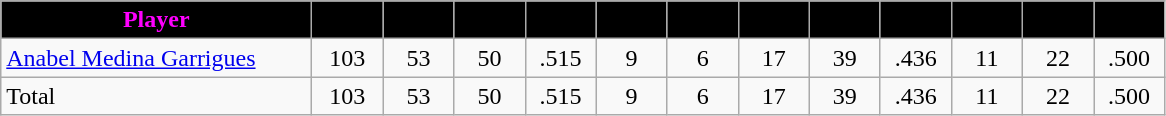<table class="wikitable" style="text-align:center">
<tr>
<th style="background:black; color:magenta" width="200px">Player</th>
<th style="background:black; color:magenta" width="40px"></th>
<th style="background:black; color:magenta" width="40px"></th>
<th style="background:black; color:magenta" width="40px"></th>
<th style="background:black; color:magenta" width="40px"></th>
<th style="background:black; color:magenta" width="40px"></th>
<th style="background:black; color:magenta" width="40px"></th>
<th style="background:black; color:magenta" width="40px"></th>
<th style="background:black; color:magenta" width="40px"></th>
<th style="background:black; color:magenta" width="40px"></th>
<th style="background:black; color:magenta" width="40px"></th>
<th style="background:black; color:magenta" width="40px"></th>
<th style="background:black; color:magenta" width="40px"></th>
</tr>
<tr>
<td style="text-align:left"><a href='#'>Anabel Medina Garrigues</a></td>
<td>103</td>
<td>53</td>
<td>50</td>
<td>.515</td>
<td>9</td>
<td>6</td>
<td>17</td>
<td>39</td>
<td>.436</td>
<td>11</td>
<td>22</td>
<td>.500</td>
</tr>
<tr>
<td style="text-align:left">Total</td>
<td>103</td>
<td>53</td>
<td>50</td>
<td>.515</td>
<td>9</td>
<td>6</td>
<td>17</td>
<td>39</td>
<td>.436</td>
<td>11</td>
<td>22</td>
<td>.500</td>
</tr>
</table>
